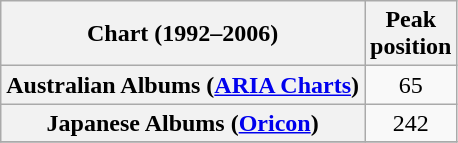<table class="wikitable sortable plainrowheaders" style="text-align:center">
<tr>
<th scope="col">Chart (1992–2006)</th>
<th scope="col">Peak<br>position</th>
</tr>
<tr>
<th scope="row">Australian Albums (<a href='#'>ARIA Charts</a>)</th>
<td align="center">65</td>
</tr>
<tr>
<th scope="row">Japanese Albums (<a href='#'>Oricon</a>)</th>
<td>242</td>
</tr>
<tr>
</tr>
</table>
